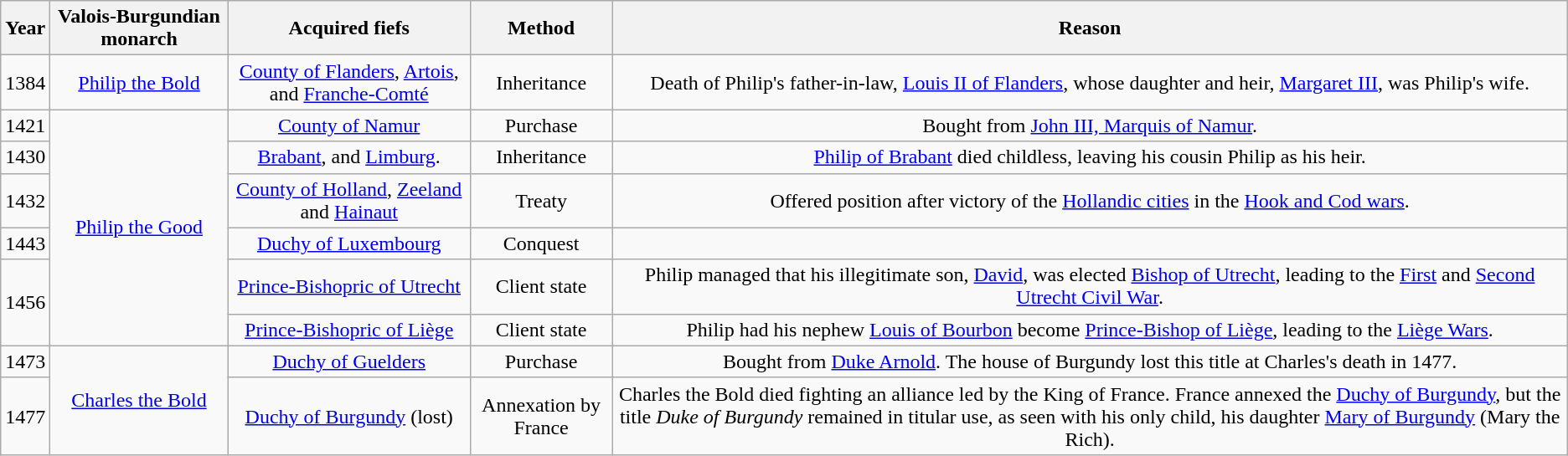<table class="wikitable" style="text-align:center">
<tr>
<th>Year</th>
<th>Valois-Burgundian monarch</th>
<th>Acquired fiefs</th>
<th>Method</th>
<th>Reason</th>
</tr>
<tr>
<td>1384</td>
<td><a href='#'>Philip the Bold</a></td>
<td><a href='#'>County of Flanders</a>, <a href='#'>Artois</a>, and <a href='#'>Franche-Comté</a></td>
<td>Inheritance</td>
<td>Death of Philip's father-in-law, <a href='#'>Louis II of Flanders</a>, whose daughter and heir, <a href='#'>Margaret III</a>, was Philip's wife.</td>
</tr>
<tr>
<td>1421</td>
<td rowspan=6><a href='#'>Philip the Good</a></td>
<td><a href='#'>County of Namur</a></td>
<td>Purchase</td>
<td>Bought from <a href='#'>John III, Marquis of Namur</a>.</td>
</tr>
<tr>
<td>1430</td>
<td><a href='#'>Brabant</a>, and <a href='#'>Limburg</a>.</td>
<td>Inheritance</td>
<td><a href='#'>Philip of Brabant</a> died childless, leaving his cousin Philip as his heir.</td>
</tr>
<tr>
<td>1432</td>
<td><a href='#'>County of Holland</a>, <a href='#'>Zeeland</a> and <a href='#'>Hainaut</a></td>
<td>Treaty</td>
<td>Offered position after victory of the <a href='#'>Hollandic cities</a> in the <a href='#'>Hook and Cod wars</a>.</td>
</tr>
<tr>
<td>1443</td>
<td><a href='#'>Duchy of Luxembourg</a></td>
<td>Conquest</td>
<td></td>
</tr>
<tr>
<td rowspan=2>1456</td>
<td><a href='#'>Prince-Bishopric of Utrecht</a></td>
<td>Client state</td>
<td>Philip managed that his illegitimate son, <a href='#'>David</a>, was elected <a href='#'>Bishop of Utrecht</a>, leading to the <a href='#'>First</a> and <a href='#'>Second Utrecht Civil War</a>.</td>
</tr>
<tr>
<td><a href='#'>Prince-Bishopric of Liège</a></td>
<td>Client state</td>
<td>Philip had his nephew <a href='#'>Louis of Bourbon</a> become <a href='#'>Prince-Bishop of Liège</a>, leading to the <a href='#'>Liège Wars</a>.</td>
</tr>
<tr>
<td>1473</td>
<td rowspan=2><a href='#'>Charles the Bold</a></td>
<td><a href='#'>Duchy of Guelders</a></td>
<td>Purchase</td>
<td>Bought from <a href='#'>Duke Arnold</a>. The house of Burgundy lost this title at Charles's death in 1477.</td>
</tr>
<tr>
<td>1477</td>
<td><a href='#'>Duchy of Burgundy</a> (lost)</td>
<td>Annexation by France</td>
<td>Charles the Bold died fighting an alliance led by the King of France. France annexed the <a href='#'>Duchy of Burgundy</a>, but the title <em>Duke of Burgundy</em> remained in titular use, as seen with his only child, his daughter <a href='#'>Mary of Burgundy</a> (Mary the Rich).</td>
</tr>
</table>
